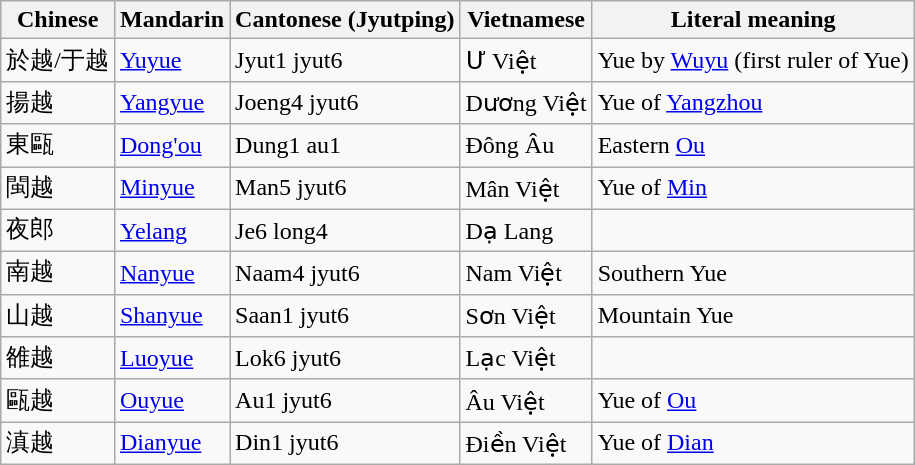<table class="wikitable sortable">
<tr>
<th>Chinese</th>
<th>Mandarin</th>
<th>Cantonese (Jyutping)</th>
<th>Vietnamese</th>
<th>Literal meaning</th>
</tr>
<tr>
<td>於越/于越</td>
<td><a href='#'>Yuyue</a></td>
<td>Jyut1 jyut6</td>
<td>Ư Việt</td>
<td>Yue by <a href='#'>Wuyu</a> (first ruler of Yue)</td>
</tr>
<tr>
<td>揚越</td>
<td><a href='#'>Yangyue</a></td>
<td>Joeng4 jyut6</td>
<td>Dương Việt</td>
<td>Yue of <a href='#'>Yangzhou</a></td>
</tr>
<tr>
<td>東甌</td>
<td><a href='#'>Dong'ou</a></td>
<td>Dung1 au1</td>
<td>Đông Âu</td>
<td>Eastern <a href='#'>Ou</a></td>
</tr>
<tr>
<td>閩越</td>
<td><a href='#'>Minyue</a></td>
<td>Man5 jyut6</td>
<td>Mân Việt</td>
<td>Yue of <a href='#'>Min</a></td>
</tr>
<tr>
<td>夜郎</td>
<td><a href='#'>Yelang</a></td>
<td>Je6 long4</td>
<td>Dạ Lang</td>
<td></td>
</tr>
<tr>
<td>南越</td>
<td><a href='#'>Nanyue</a></td>
<td>Naam4 jyut6</td>
<td>Nam Việt</td>
<td>Southern Yue</td>
</tr>
<tr>
<td>山越</td>
<td><a href='#'>Shanyue</a></td>
<td>Saan1 jyut6</td>
<td>Sơn Việt</td>
<td>Mountain Yue</td>
</tr>
<tr>
<td>雒越</td>
<td><a href='#'>Luoyue</a></td>
<td>Lok6 jyut6</td>
<td>Lạc Việt</td>
<td></td>
</tr>
<tr>
<td>甌越</td>
<td><a href='#'>Ouyue</a></td>
<td>Au1 jyut6</td>
<td>Âu Việt</td>
<td>Yue of <a href='#'>Ou</a></td>
</tr>
<tr>
<td>滇越</td>
<td><a href='#'>Dianyue</a></td>
<td>Din1 jyut6</td>
<td>Điền Việt</td>
<td>Yue of <a href='#'>Dian</a></td>
</tr>
</table>
